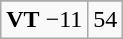<table class="wikitable">
<tr align="center">
</tr>
<tr align="center">
<td><strong>VT</strong> −11</td>
<td>54</td>
</tr>
</table>
